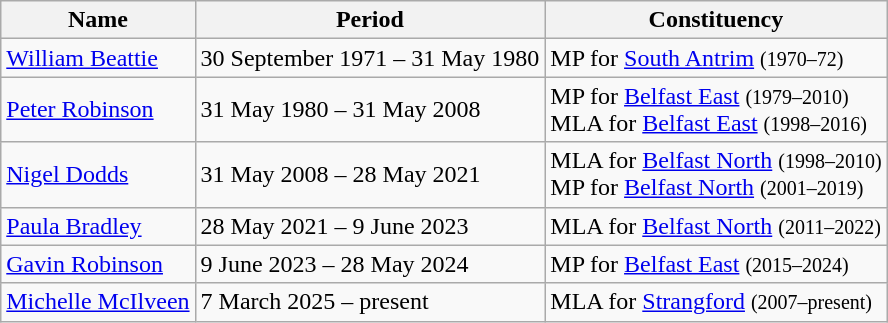<table class=wikitable>
<tr>
<th>Name</th>
<th>Period</th>
<th>Constituency</th>
</tr>
<tr>
<td><a href='#'>William Beattie</a></td>
<td>30 September 1971 – 31 May 1980</td>
<td>MP for <a href='#'>South Antrim</a> <small>(1970–72)</small></td>
</tr>
<tr>
<td><a href='#'>Peter Robinson</a></td>
<td>31 May 1980 – 31 May 2008</td>
<td>MP for <a href='#'>Belfast East</a> <small>(1979–2010)</small><br>MLA for <a href='#'>Belfast East</a> <small>(1998–2016)</small></td>
</tr>
<tr>
<td><a href='#'>Nigel Dodds</a></td>
<td>31 May 2008 – 28 May 2021</td>
<td>MLA for <a href='#'>Belfast North</a> <small>(1998–2010)</small><br>MP for <a href='#'>Belfast North</a> <small>(2001–2019)</small></td>
</tr>
<tr>
<td><a href='#'>Paula Bradley</a></td>
<td>28 May 2021 – 9 June 2023</td>
<td>MLA for <a href='#'>Belfast North</a> <small>(2011–2022)</small></td>
</tr>
<tr>
<td><a href='#'>Gavin Robinson</a></td>
<td>9 June 2023 – 28 May 2024</td>
<td>MP for <a href='#'>Belfast East</a> <small>(2015–2024)</small></td>
</tr>
<tr>
<td><a href='#'>Michelle McIlveen</a></td>
<td>7 March 2025 – present</td>
<td>MLA for <a href='#'>Strangford</a> <small>(2007–present)</small></td>
</tr>
</table>
